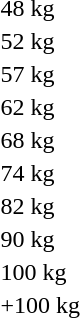<table>
<tr>
<td>48 kg</td>
<td></td>
<td></td>
<td></td>
</tr>
<tr>
<td>52 kg</td>
<td></td>
<td></td>
<td></td>
</tr>
<tr>
<td>57 kg</td>
<td></td>
<td></td>
<td></td>
</tr>
<tr>
<td>62 kg</td>
<td></td>
<td></td>
<td></td>
</tr>
<tr>
<td>68 kg</td>
<td></td>
<td></td>
<td></td>
</tr>
<tr>
<td>74 kg</td>
<td></td>
<td></td>
<td></td>
</tr>
<tr>
<td>82 kg</td>
<td></td>
<td></td>
<td></td>
</tr>
<tr>
<td>90 kg</td>
<td></td>
<td></td>
<td></td>
</tr>
<tr>
<td>100 kg</td>
<td></td>
<td></td>
<td></td>
</tr>
<tr>
<td>+100 kg</td>
<td></td>
<td></td>
<td></td>
</tr>
</table>
